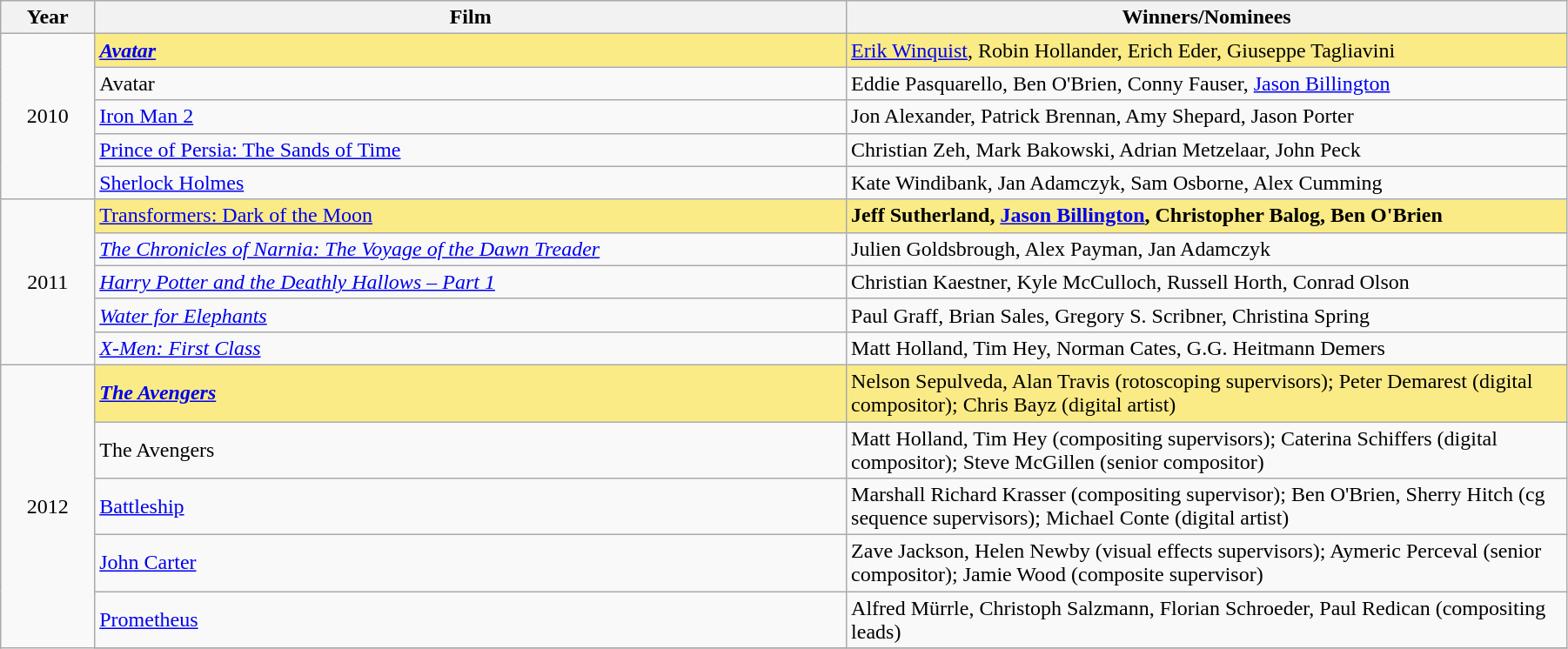<table class="wikitable" width="95%" cellpadding="5">
<tr>
<th width="6%">Year</th>
<th width="48%">Film</th>
<th width="48%">Winners/Nominees</th>
</tr>
<tr>
<td rowspan=5 style="text-align:center">2010<br></td>
<td style="background:#FAEB86;"><strong><em><a href='#'>Avatar</a><em> <strong></td>
<td style="background:#FAEB86;"></strong><a href='#'>Erik Winquist</a>, Robin Hollander, Erich Eder, Giuseppe Tagliavini<strong></td>
</tr>
<tr>
<td></em>Avatar<em></td>
<td>Eddie Pasquarello, Ben O'Brien, Conny Fauser, <a href='#'>Jason Billington</a></td>
</tr>
<tr>
<td></em><a href='#'>Iron Man 2</a><em></td>
<td>Jon Alexander, Patrick Brennan, Amy Shepard, Jason Porter</td>
</tr>
<tr>
<td></em><a href='#'>Prince of Persia: The Sands of Time</a><em></td>
<td>Christian Zeh, Mark Bakowski, Adrian Metzelaar, John Peck</td>
</tr>
<tr>
<td></em><a href='#'>Sherlock Holmes</a><em></td>
<td>Kate Windibank, Jan Adamczyk, Sam Osborne, Alex Cumming</td>
</tr>
<tr>
<td rowspan=5 style="text-align:center">2011<br></td>
<td style="background:#FAEB86;"></em></strong><a href='#'>Transformers: Dark of the Moon</a></em> </strong></td>
<td style="background:#FAEB86;"><strong>Jeff Sutherland, <a href='#'>Jason Billington</a>, Christopher Balog, Ben O'Brien</strong></td>
</tr>
<tr>
<td><em><a href='#'>The Chronicles of Narnia: The Voyage of the Dawn Treader</a></em></td>
<td>Julien Goldsbrough, Alex Payman, Jan Adamczyk</td>
</tr>
<tr>
<td><em><a href='#'>Harry Potter and the Deathly Hallows – Part 1</a></em></td>
<td>Christian Kaestner, Kyle McCulloch, Russell Horth, Conrad Olson</td>
</tr>
<tr>
<td><em><a href='#'>Water for Elephants</a></em></td>
<td>Paul Graff, Brian Sales, Gregory S. Scribner, Christina Spring</td>
</tr>
<tr>
<td><em><a href='#'>X-Men: First Class</a></em></td>
<td>Matt Holland, Tim Hey, Norman Cates, G.G. Heitmann Demers</td>
</tr>
<tr>
<td rowspan=6 style="text-align:center">2012<br></td>
<td style="background:#FAEB86;"><strong><em><a href='#'>The Avengers</a><em> <strong></td>
<td style="background:#FAEB86;"></strong>Nelson Sepulveda, Alan Travis (rotoscoping supervisors); Peter Demarest (digital compositor); Chris Bayz (digital artist)<strong></td>
</tr>
<tr>
<td></em>The Avengers<em></td>
<td>Matt Holland, Tim Hey (compositing supervisors); Caterina Schiffers (digital compositor); Steve McGillen (senior compositor)</td>
</tr>
<tr>
<td></em><a href='#'>Battleship</a><em></td>
<td>Marshall Richard Krasser (compositing supervisor); Ben O'Brien, Sherry Hitch (cg sequence supervisors); Michael Conte (digital artist)</td>
</tr>
<tr>
<td></em><a href='#'>John Carter</a><em></td>
<td>Zave Jackson, Helen Newby (visual effects supervisors); Aymeric Perceval (senior compositor); Jamie Wood (composite supervisor)</td>
</tr>
<tr>
<td></em><a href='#'>Prometheus</a><em></td>
<td>Alfred Mürrle, Christoph Salzmann, Florian Schroeder, Paul Redican (compositing leads)</td>
</tr>
<tr>
</tr>
</table>
